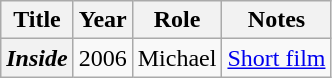<table class="wikitable plainrowheaders sortable">
<tr>
<th scope="col">Title</th>
<th scope="col">Year</th>
<th scope="col">Role</th>
<th scope="col" class="unsortable">Notes</th>
</tr>
<tr>
<th scope="row"><em>Inside</em></th>
<td>2006</td>
<td>Michael</td>
<td><a href='#'>Short film</a></td>
</tr>
</table>
